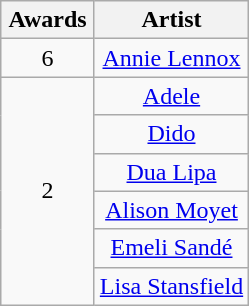<table class="wikitable" rowspan="2" style="text-align:center;">
<tr>
<th scope="col" style="width:55px;">Awards</th>
<th scope="col" style="text-align:center;">Artist</th>
</tr>
<tr>
<td>6</td>
<td><a href='#'>Annie Lennox</a></td>
</tr>
<tr>
<td rowspan="6">2</td>
<td><a href='#'>Adele</a></td>
</tr>
<tr>
<td><a href='#'>Dido</a></td>
</tr>
<tr>
<td><a href='#'>Dua Lipa</a></td>
</tr>
<tr>
<td><a href='#'>Alison Moyet</a></td>
</tr>
<tr>
<td><a href='#'>Emeli Sandé</a></td>
</tr>
<tr>
<td><a href='#'>Lisa Stansfield</a></td>
</tr>
</table>
